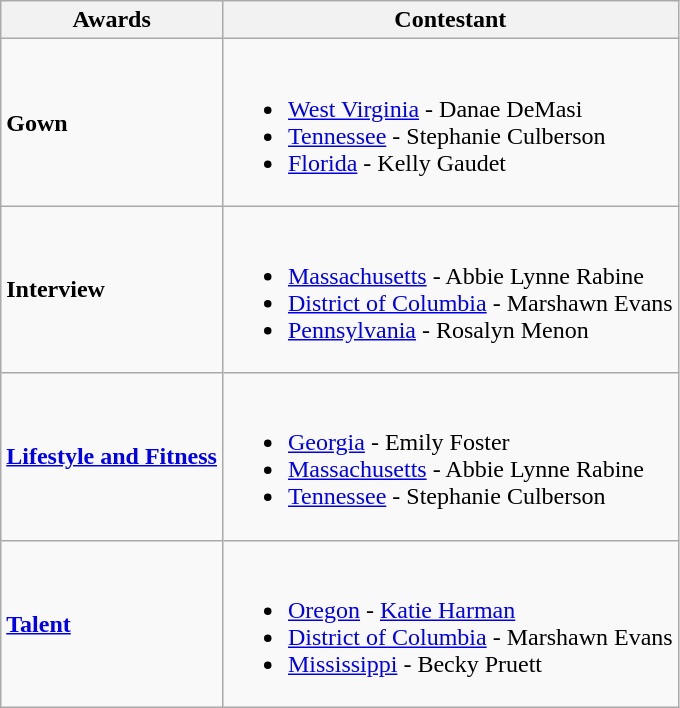<table class="wikitable">
<tr>
<th>Awards</th>
<th>Contestant</th>
</tr>
<tr>
<td><strong>Gown</strong></td>
<td><br><ul><li> <a href='#'>West Virginia</a> - Danae DeMasi</li><li> <a href='#'>Tennessee</a> - Stephanie Culberson</li><li> <a href='#'>Florida</a> - Kelly Gaudet</li></ul></td>
</tr>
<tr>
<td><strong>Interview</strong></td>
<td><br><ul><li> <a href='#'>Massachusetts</a> - Abbie Lynne Rabine</li><li> <a href='#'>District of Columbia</a> - Marshawn Evans</li><li> <a href='#'>Pennsylvania</a> - Rosalyn Menon</li></ul></td>
</tr>
<tr>
<td><strong><a href='#'>Lifestyle and Fitness</a></strong></td>
<td><br><ul><li> <a href='#'>Georgia</a> - Emily Foster</li><li> <a href='#'>Massachusetts</a> - Abbie Lynne Rabine</li><li> <a href='#'>Tennessee</a> - Stephanie Culberson</li></ul></td>
</tr>
<tr>
<td><strong><a href='#'>Talent</a></strong></td>
<td><br><ul><li> <a href='#'>Oregon</a> - <a href='#'>Katie Harman</a></li><li> <a href='#'>District of Columbia</a> - Marshawn Evans</li><li> <a href='#'>Mississippi</a> - Becky Pruett</li></ul></td>
</tr>
</table>
